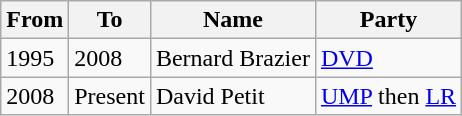<table class="wikitable">
<tr>
<th>From</th>
<th>To</th>
<th>Name</th>
<th>Party</th>
</tr>
<tr>
<td>1995</td>
<td>2008</td>
<td>Bernard Brazier</td>
<td><a href='#'>DVD</a></td>
</tr>
<tr>
<td>2008</td>
<td>Present</td>
<td>David Petit</td>
<td><a href='#'>UMP</a> then <a href='#'>LR</a></td>
</tr>
</table>
